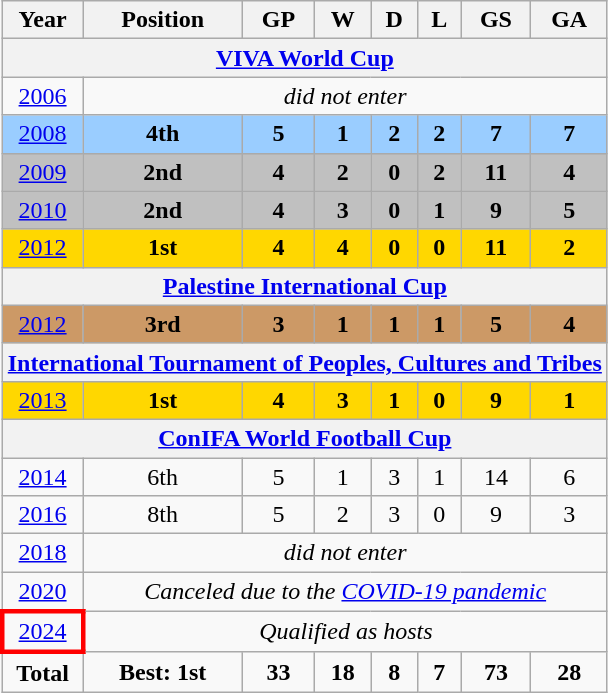<table class="wikitable" style="text-align: center;">
<tr>
<th>Year</th>
<th>Position</th>
<th>GP</th>
<th>W</th>
<th>D</th>
<th>L</th>
<th>GS</th>
<th>GA</th>
</tr>
<tr>
<th colspan=8><a href='#'>VIVA World Cup</a></th>
</tr>
<tr>
<td> <a href='#'>2006</a></td>
<td colspan=7><em>did not enter</em></td>
</tr>
<tr style="background:#9acdff;">
<td> <a href='#'>2008</a></td>
<td><strong>4th</strong></td>
<td><strong>5</strong></td>
<td><strong>1</strong></td>
<td><strong>2</strong></td>
<td><strong>2</strong></td>
<td><strong>7</strong></td>
<td><strong>7</strong></td>
</tr>
<tr style="background:silver;">
<td> <a href='#'>2009</a></td>
<td><strong>2nd</strong></td>
<td><strong>4</strong></td>
<td><strong>2</strong></td>
<td><strong>0</strong></td>
<td><strong>2</strong></td>
<td><strong>11</strong></td>
<td><strong>4</strong></td>
</tr>
<tr style="background:silver;">
<td> <a href='#'>2010</a></td>
<td><strong>2nd</strong></td>
<td><strong>4</strong></td>
<td><strong>3</strong></td>
<td><strong>0</strong></td>
<td><strong>1</strong></td>
<td><strong>9</strong></td>
<td><strong>5</strong></td>
</tr>
<tr style="background:gold;">
<td> <a href='#'>2012</a></td>
<td><strong>1st</strong></td>
<td><strong>4</strong></td>
<td><strong>4</strong></td>
<td><strong>0</strong></td>
<td><strong>0</strong></td>
<td><strong>11</strong></td>
<td><strong>2</strong></td>
</tr>
<tr>
<th colspan=8><a href='#'>Palestine International Cup</a></th>
</tr>
<tr bgcolor=cc9966>
<td> <a href='#'>2012</a></td>
<td><strong>3rd</strong></td>
<td><strong>3</strong></td>
<td><strong>1</strong></td>
<td><strong>1</strong></td>
<td><strong>1</strong></td>
<td><strong>5</strong></td>
<td><strong>4</strong></td>
</tr>
<tr>
<th colspan=8><a href='#'>International Tournament of Peoples, Cultures and Tribes</a></th>
</tr>
<tr style="background:gold;">
<td> <a href='#'>2013</a></td>
<td><strong>1st</strong></td>
<td><strong>4</strong></td>
<td><strong>3</strong></td>
<td><strong>1</strong></td>
<td><strong>0</strong></td>
<td><strong>9</strong></td>
<td><strong>1</strong></td>
</tr>
<tr>
<th colspan=8><a href='#'>ConIFA World Football Cup</a></th>
</tr>
<tr>
<td> <a href='#'>2014</a></td>
<td>6th</td>
<td>5</td>
<td>1</td>
<td>3</td>
<td>1</td>
<td>14</td>
<td>6</td>
</tr>
<tr>
<td> <a href='#'>2016</a></td>
<td>8th</td>
<td>5</td>
<td>2</td>
<td>3</td>
<td>0</td>
<td>9</td>
<td>3</td>
</tr>
<tr>
<td> <a href='#'>2018</a></td>
<td colspan=7><em>did not enter</em></td>
</tr>
<tr>
<td> <a href='#'>2020</a></td>
<td colspan=7><em>Canceled due to the <a href='#'>COVID-19 pandemic</a></em></td>
</tr>
<tr>
<td style="border: 3px solid red"> <a href='#'>2024</a></td>
<td colspan=7><em>Qualified as hosts</em></td>
</tr>
<tr>
<td><strong>Total</strong></td>
<td><strong>Best: 1st</strong></td>
<td><strong>33</strong></td>
<td><strong>18</strong></td>
<td><strong>8</strong></td>
<td><strong>7</strong></td>
<td><strong>73</strong></td>
<td><strong>28</strong></td>
</tr>
</table>
